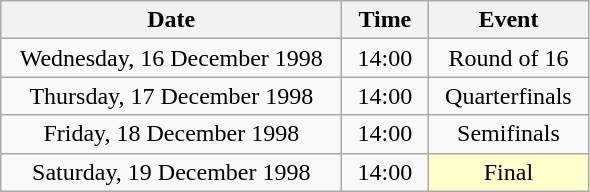<table class = "wikitable" style="text-align:center;">
<tr>
<th width=220>Date</th>
<th width=50>Time</th>
<th width=100>Event</th>
</tr>
<tr>
<td>Wednesday, 16 December 1998</td>
<td>14:00</td>
<td>Round of 16</td>
</tr>
<tr>
<td>Thursday, 17 December 1998</td>
<td>14:00</td>
<td>Quarterfinals</td>
</tr>
<tr>
<td>Friday, 18 December 1998</td>
<td>14:00</td>
<td>Semifinals</td>
</tr>
<tr>
<td>Saturday, 19 December 1998</td>
<td>14:00</td>
<td bgcolor=ffffcc>Final</td>
</tr>
</table>
